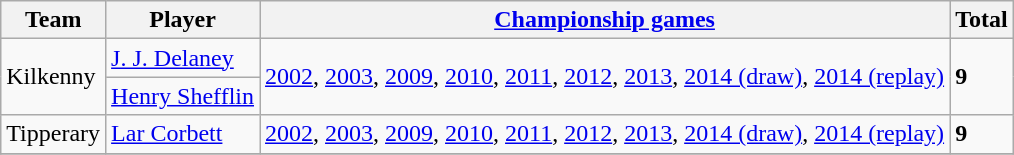<table class="wikitable">
<tr>
<th>Team</th>
<th>Player</th>
<th><a href='#'>Championship games</a></th>
<th>Total</th>
</tr>
<tr>
<td rowspan=2>Kilkenny</td>
<td><a href='#'>J. J. Delaney</a></td>
<td rowspan=2><a href='#'>2002</a>, <a href='#'>2003</a>, <a href='#'>2009</a>, <a href='#'>2010</a>, <a href='#'>2011</a>, <a href='#'>2012</a>, <a href='#'>2013</a>, <a href='#'>2014 (draw)</a>, <a href='#'>2014 (replay)</a></td>
<td rowspan=2><strong>9</strong></td>
</tr>
<tr>
<td><a href='#'>Henry Shefflin</a></td>
</tr>
<tr>
<td>Tipperary</td>
<td><a href='#'>Lar Corbett</a></td>
<td><a href='#'>2002</a>, <a href='#'>2003</a>, <a href='#'>2009</a>, <a href='#'>2010</a>, <a href='#'>2011</a>, <a href='#'>2012</a>, <a href='#'>2013</a>, <a href='#'>2014 (draw)</a>, <a href='#'>2014 (replay)</a></td>
<td><strong>9</strong></td>
</tr>
<tr>
</tr>
</table>
